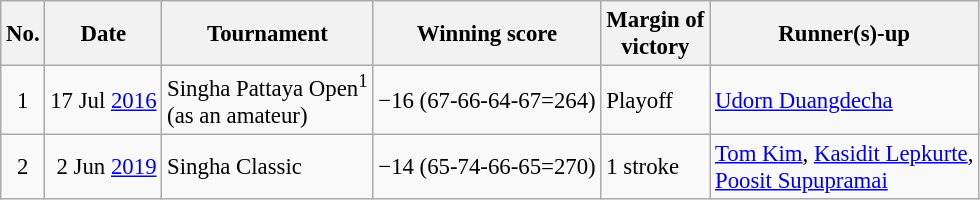<table class="wikitable" style="font-size:95%;">
<tr>
<th>No.</th>
<th>Date</th>
<th>Tournament</th>
<th>Winning score</th>
<th>Margin of<br>victory</th>
<th>Runner(s)-up</th>
</tr>
<tr>
<td align=center>1</td>
<td align=right>17 Jul <a href='#'>2016</a></td>
<td>Singha Pattaya Open<sup>1</sup><br>(as an amateur)</td>
<td>−16 (67-66-64-67=264)</td>
<td>Playoff</td>
<td> <a href='#'>Udorn Duangdecha</a></td>
</tr>
<tr>
<td align=center>2</td>
<td align=right>2 Jun <a href='#'>2019</a></td>
<td>Singha Classic</td>
<td>−14 (65-74-66-65=270)</td>
<td>1 stroke</td>
<td> <a href='#'>Tom Kim</a>,  <a href='#'>Kasidit Lepkurte</a>,<br> <a href='#'>Poosit Supupramai</a></td>
</tr>
</table>
